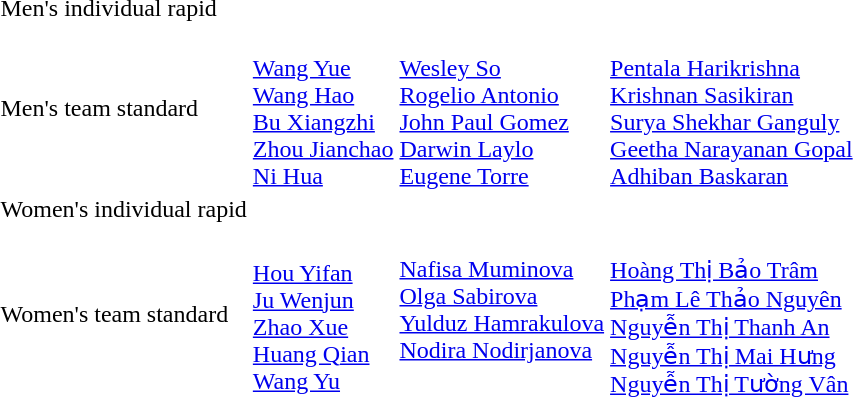<table>
<tr>
<td>Men's individual rapid<br></td>
<td></td>
<td></td>
<td></td>
</tr>
<tr>
<td>Men's team standard<br></td>
<td><br><a href='#'>Wang Yue</a><br><a href='#'>Wang Hao</a><br><a href='#'>Bu Xiangzhi</a><br><a href='#'>Zhou Jianchao</a><br><a href='#'>Ni Hua</a></td>
<td><br><a href='#'>Wesley So</a><br><a href='#'>Rogelio Antonio</a><br><a href='#'>John Paul Gomez</a><br><a href='#'>Darwin Laylo</a><br><a href='#'>Eugene Torre</a></td>
<td><br><a href='#'>Pentala Harikrishna</a><br><a href='#'>Krishnan Sasikiran</a><br><a href='#'>Surya Shekhar Ganguly</a><br><a href='#'>Geetha Narayanan Gopal</a><br><a href='#'>Adhiban Baskaran</a></td>
</tr>
<tr>
<td>Women's individual rapid<br></td>
<td></td>
<td></td>
<td></td>
</tr>
<tr>
<td>Women's team standard<br></td>
<td><br><a href='#'>Hou Yifan</a><br><a href='#'>Ju Wenjun</a><br><a href='#'>Zhao Xue</a><br><a href='#'>Huang Qian</a><br><a href='#'>Wang Yu</a></td>
<td valign="top"><br><a href='#'>Nafisa Muminova</a><br><a href='#'>Olga Sabirova</a><br><a href='#'>Yulduz Hamrakulova</a><br><a href='#'>Nodira Nodirjanova</a></td>
<td><br><a href='#'>Hoàng Thị Bảo Trâm</a><br><a href='#'>Phạm Lê Thảo Nguyên</a><br><a href='#'>Nguyễn Thị Thanh An</a><br><a href='#'>Nguyễn Thị Mai Hưng</a><br><a href='#'>Nguyễn Thị Tường Vân</a></td>
</tr>
</table>
